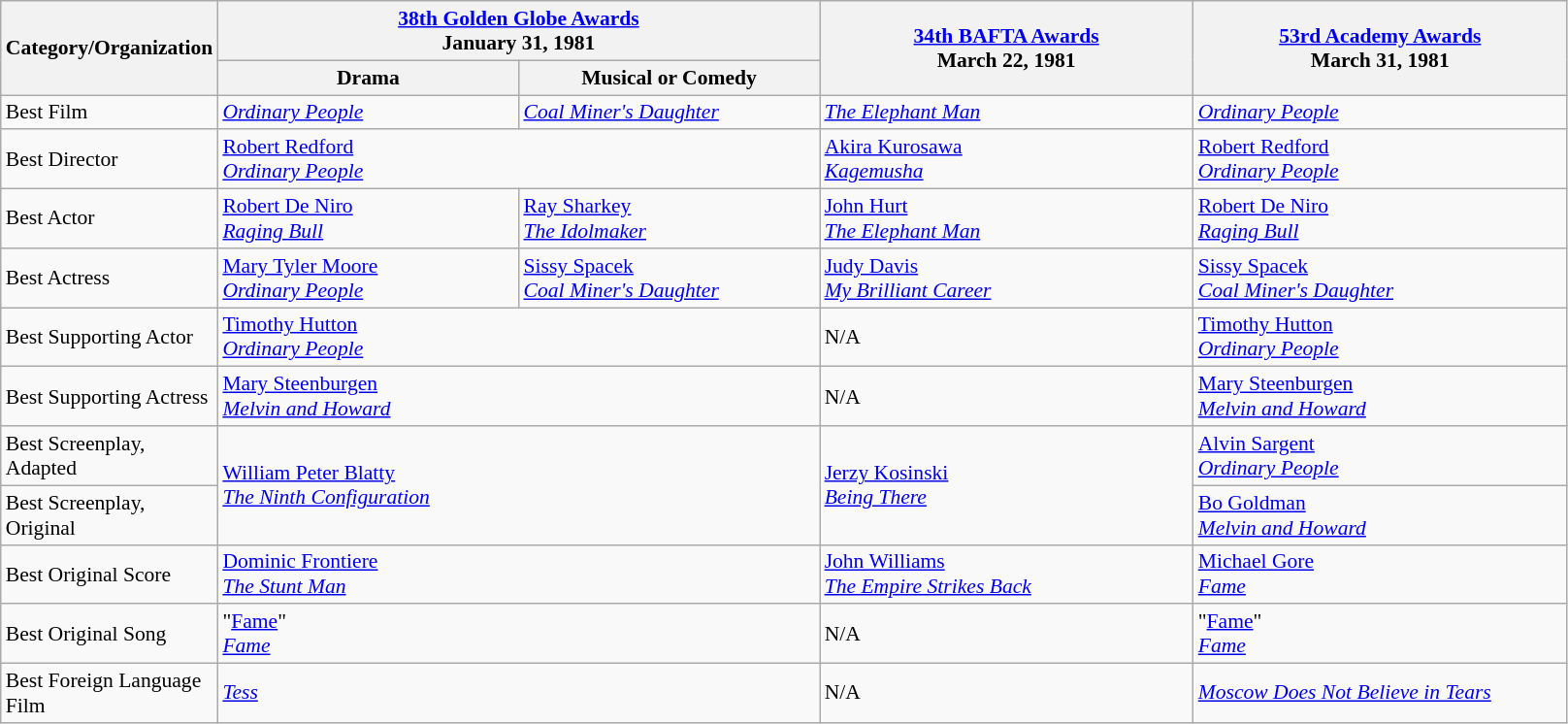<table class="wikitable" style="font-size: 90%;">
<tr>
<th rowspan="2" style="width:20px;">Category/Organization</th>
<th colspan="2" style="width:250px;"><a href='#'>38th Golden Globe Awards</a><br>January 31, 1981</th>
<th rowspan="2" style="width:250px;"><a href='#'>34th BAFTA Awards</a><br>March 22, 1981</th>
<th rowspan="2" style="width:250px;"><a href='#'>53rd Academy Awards</a><br>March 31, 1981</th>
</tr>
<tr>
<th width=200>Drama</th>
<th style="width:200px;">Musical or Comedy</th>
</tr>
<tr>
<td>Best Film</td>
<td><em><a href='#'>Ordinary People</a></em></td>
<td><em><a href='#'>Coal Miner's Daughter</a></em></td>
<td><em><a href='#'>The Elephant Man</a></em></td>
<td><em><a href='#'>Ordinary People</a></em></td>
</tr>
<tr>
<td>Best Director</td>
<td colspan="2"><a href='#'>Robert Redford</a><br><em><a href='#'>Ordinary People</a></em></td>
<td><a href='#'>Akira Kurosawa</a><br><em><a href='#'>Kagemusha</a></em></td>
<td><a href='#'>Robert Redford</a><br><em><a href='#'>Ordinary People</a></em></td>
</tr>
<tr>
<td>Best Actor</td>
<td><a href='#'>Robert De Niro</a><br><em><a href='#'>Raging Bull</a></em></td>
<td><a href='#'>Ray Sharkey</a><br><em><a href='#'>The Idolmaker</a></em></td>
<td><a href='#'>John Hurt</a><br><em><a href='#'>The Elephant Man</a></em></td>
<td><a href='#'>Robert De Niro</a><br><em><a href='#'>Raging Bull</a></em></td>
</tr>
<tr>
<td>Best Actress</td>
<td><a href='#'>Mary Tyler Moore</a><br><em><a href='#'>Ordinary People</a></em></td>
<td><a href='#'>Sissy Spacek</a><br><em><a href='#'>Coal Miner's Daughter</a></em></td>
<td><a href='#'>Judy Davis</a><br><em><a href='#'>My Brilliant Career</a></em></td>
<td><a href='#'>Sissy Spacek</a><br><em><a href='#'>Coal Miner's Daughter</a></em></td>
</tr>
<tr>
<td>Best Supporting Actor</td>
<td colspan="2"><a href='#'>Timothy Hutton</a><br><em><a href='#'>Ordinary People</a></em></td>
<td>N/A</td>
<td><a href='#'>Timothy Hutton</a><br><em><a href='#'>Ordinary People</a></em></td>
</tr>
<tr>
<td>Best Supporting Actress</td>
<td colspan="2"><a href='#'>Mary Steenburgen</a><br><em><a href='#'>Melvin and Howard</a></em></td>
<td>N/A</td>
<td><a href='#'>Mary Steenburgen</a><br><em><a href='#'>Melvin and Howard</a></em></td>
</tr>
<tr>
<td>Best Screenplay, Adapted</td>
<td colspan="2" rowspan="2"><a href='#'>William Peter Blatty</a><br><em><a href='#'>The Ninth Configuration</a></em></td>
<td rowspan="2"><a href='#'>Jerzy Kosinski</a><br><em><a href='#'>Being There</a></em></td>
<td><a href='#'>Alvin Sargent</a><br><em><a href='#'>Ordinary People</a></em></td>
</tr>
<tr>
<td>Best Screenplay, Original</td>
<td><a href='#'>Bo Goldman</a><br><em><a href='#'>Melvin and Howard</a></em></td>
</tr>
<tr>
<td>Best Original Score</td>
<td colspan="2"><a href='#'>Dominic Frontiere</a><br><em><a href='#'>The Stunt Man</a></em></td>
<td><a href='#'>John Williams</a><br><em><a href='#'>The Empire Strikes Back</a></em></td>
<td><a href='#'>Michael Gore</a><br><em><a href='#'>Fame</a></em></td>
</tr>
<tr>
<td>Best Original Song</td>
<td colspan="2">"<a href='#'>Fame</a>"<br><em><a href='#'>Fame</a></em></td>
<td>N/A</td>
<td>"<a href='#'>Fame</a>"<br><em><a href='#'>Fame</a></em></td>
</tr>
<tr>
<td>Best Foreign Language Film</td>
<td colspan="2"><em><a href='#'>Tess</a></em></td>
<td>N/A</td>
<td><em><a href='#'>Moscow Does Not Believe in Tears</a></em></td>
</tr>
</table>
